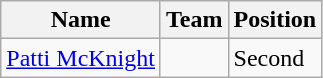<table class="wikitable">
<tr>
<th><strong>Name</strong></th>
<th><strong>Team</strong></th>
<th><strong>Position</strong></th>
</tr>
<tr>
<td><a href='#'>Patti McKnight</a></td>
<td></td>
<td>Second</td>
</tr>
</table>
